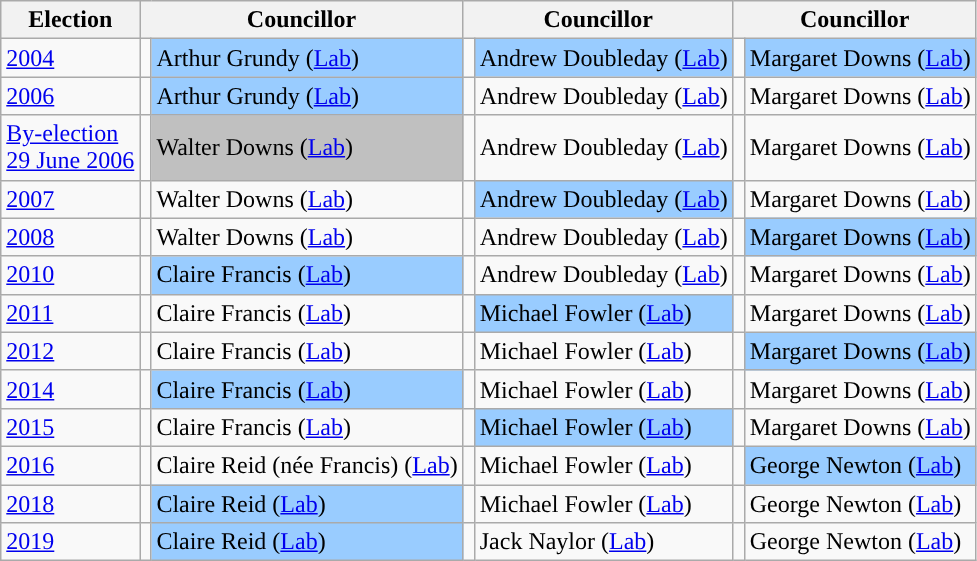<table class="wikitable">
<tr>
<th>Election</th>
<th colspan="2">Councillor</th>
<th colspan="2">Councillor</th>
<th colspan="2">Councillor</th>
</tr>
<tr>
<td><a href='#'>2004</a></td>
<td style="background-color: "></td>
<td bgcolor="#99CCFF">Arthur Grundy (<a href='#'>Lab</a>)</td>
<td style="background-color: "></td>
<td bgcolor="#99CCFF">Andrew Doubleday (<a href='#'>Lab</a>)</td>
<td style="background-color: "></td>
<td bgcolor="#99CCFF">Margaret Downs (<a href='#'>Lab</a>)</td>
</tr>
<tr>
<td><a href='#'>2006</a></td>
<td style="background-color: "></td>
<td bgcolor="#99CCFF">Arthur Grundy (<a href='#'>Lab</a>)</td>
<td style="background-color: "></td>
<td>Andrew Doubleday (<a href='#'>Lab</a>)</td>
<td style="background-color: "></td>
<td>Margaret Downs (<a href='#'>Lab</a>)</td>
</tr>
<tr>
<td><a href='#'>By-election<br>29 June 2006</a></td>
<td style="background-color: "></td>
<td bgcolor="#C0C0C0">Walter Downs (<a href='#'>Lab</a>)</td>
<td style="background-color: "></td>
<td>Andrew Doubleday (<a href='#'>Lab</a>)</td>
<td style="background-color: "></td>
<td>Margaret Downs (<a href='#'>Lab</a>)</td>
</tr>
<tr>
<td><a href='#'>2007</a></td>
<td style="background-color: "></td>
<td>Walter Downs (<a href='#'>Lab</a>)</td>
<td style="background-color: "></td>
<td bgcolor="#99CCFF">Andrew Doubleday (<a href='#'>Lab</a>)</td>
<td style="background-color: "></td>
<td>Margaret Downs (<a href='#'>Lab</a>)</td>
</tr>
<tr>
<td><a href='#'>2008</a></td>
<td style="background-color: "></td>
<td>Walter Downs (<a href='#'>Lab</a>)</td>
<td style="background-color: "></td>
<td>Andrew Doubleday (<a href='#'>Lab</a>)</td>
<td style="background-color: "></td>
<td bgcolor="#99CCFF">Margaret Downs (<a href='#'>Lab</a>)</td>
</tr>
<tr>
<td><a href='#'>2010</a></td>
<td style="background-color: "></td>
<td bgcolor="#99CCFF">Claire Francis (<a href='#'>Lab</a>)</td>
<td style="background-color: "></td>
<td>Andrew Doubleday (<a href='#'>Lab</a>)</td>
<td style="background-color: "></td>
<td>Margaret Downs (<a href='#'>Lab</a>)</td>
</tr>
<tr>
<td><a href='#'>2011</a></td>
<td style="background-color: "></td>
<td>Claire Francis (<a href='#'>Lab</a>)</td>
<td style="background-color: "></td>
<td bgcolor="#99CCFF">Michael Fowler (<a href='#'>Lab</a>)</td>
<td style="background-color: "></td>
<td>Margaret Downs (<a href='#'>Lab</a>)</td>
</tr>
<tr>
<td><a href='#'>2012</a></td>
<td style="background-color: "></td>
<td>Claire Francis (<a href='#'>Lab</a>)</td>
<td style="background-color: "></td>
<td>Michael Fowler (<a href='#'>Lab</a>)</td>
<td style="background-color: "></td>
<td bgcolor="#99CCFF">Margaret Downs (<a href='#'>Lab</a>)</td>
</tr>
<tr>
<td><a href='#'>2014</a></td>
<td style="background-color: "></td>
<td bgcolor="#99CCFF">Claire Francis (<a href='#'>Lab</a>)</td>
<td style="background-color: "></td>
<td>Michael Fowler (<a href='#'>Lab</a>)</td>
<td style="background-color: "></td>
<td>Margaret Downs (<a href='#'>Lab</a>)</td>
</tr>
<tr>
<td><a href='#'>2015</a></td>
<td style="background-color: "></td>
<td>Claire Francis (<a href='#'>Lab</a>)</td>
<td style="background-color: "></td>
<td bgcolor="#99CCFF">Michael Fowler (<a href='#'>Lab</a>)</td>
<td style="background-color: "></td>
<td>Margaret Downs (<a href='#'>Lab</a>)</td>
</tr>
<tr>
<td><a href='#'>2016</a></td>
<td style="background-color: "></td>
<td>Claire Reid (née Francis) (<a href='#'>Lab</a>)</td>
<td style="background-color: "></td>
<td>Michael Fowler (<a href='#'>Lab</a>)</td>
<td style="background-color: "></td>
<td bgcolor="#99CCFF">George Newton (<a href='#'>Lab</a>)</td>
</tr>
<tr>
<td><a href='#'>2018</a></td>
<td style="background-color: "></td>
<td bgcolor="#99CCFF">Claire Reid (<a href='#'>Lab</a>)</td>
<td style="background-color: "></td>
<td>Michael Fowler (<a href='#'>Lab</a>)</td>
<td style="background-color: "></td>
<td>George Newton (<a href='#'>Lab</a>)</td>
</tr>
<tr>
<td><a href='#'>2019</a></td>
<td style="background-color: "></td>
<td bgcolor="#99CCFF">Claire Reid (<a href='#'>Lab</a>)</td>
<td style="background-color: "></td>
<td>Jack Naylor (<a href='#'>Lab</a>)</td>
<td style="background-color: "></td>
<td>George Newton (<a href='#'>Lab</a>)</td>
</tr>
</table>
